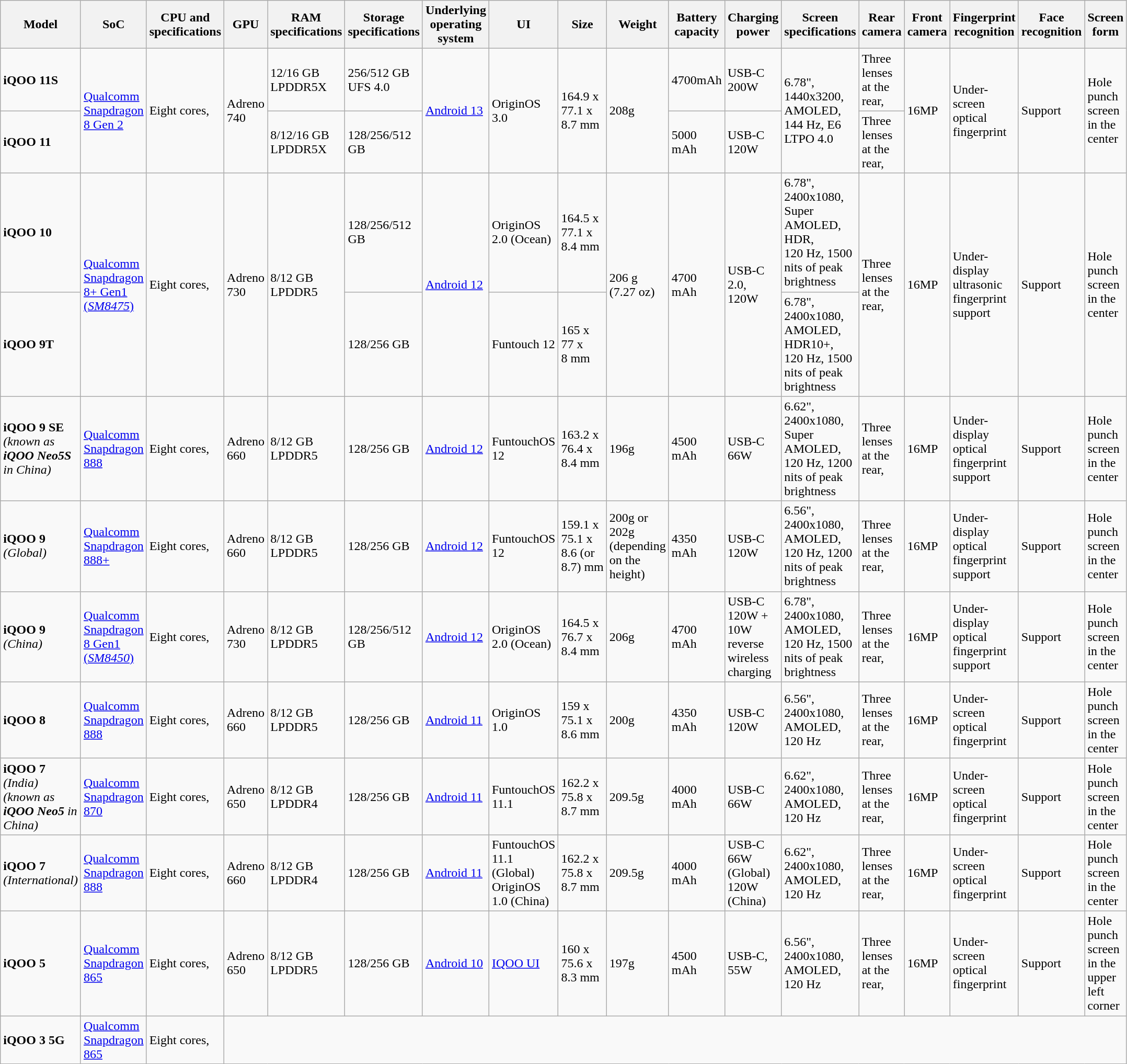<table class="wikitable">
<tr>
<th>Model</th>
<th>SoC</th>
<th>CPU and specifications</th>
<th>GPU</th>
<th>RAM specifications</th>
<th>Storage specifications</th>
<th>Underlying operating system</th>
<th>UI</th>
<th>Size</th>
<th>Weight</th>
<th>Battery capacity</th>
<th>Charging power</th>
<th>Screen specifications</th>
<th>Rear camera</th>
<th>Front camera</th>
<th>Fingerprint recognition</th>
<th>Face recognition</th>
<th>Screen form</th>
</tr>
<tr>
<td><strong>iQOO 11S</strong></td>
<td rowspan="2"><a href='#'>Qualcomm Snapdragon 8 Gen 2</a></td>
<td rowspan="2">Eight cores,<br></td>
<td rowspan="2">Adreno 740</td>
<td>12/16 GB LPDDR5X</td>
<td>256/512 GB<br>UFS 4.0</td>
<td rowspan="2"><a href='#'>Android 13</a></td>
<td rowspan="2">OriginOS 3.0</td>
<td rowspan="2">164.9 x 77.1 x 8.7 mm</td>
<td rowspan="2">208g</td>
<td>4700mAh</td>
<td>USB-C 200W</td>
<td rowspan="2">6.78", 1440x3200, AMOLED, 144 Hz, E6 LTPO 4.0</td>
<td>Three lenses at the rear,<br></td>
<td rowspan="2">16MP</td>
<td rowspan="2">Under-screen optical fingerprint</td>
<td rowspan="2">Support</td>
<td rowspan="2">Hole punch screen in the center</td>
</tr>
<tr>
<td><strong>iQOO 11</strong></td>
<td>8/12/16 GB LPDDR5X</td>
<td>128/256/512 GB<br></td>
<td>5000 mAh</td>
<td>USB-C 120W</td>
<td>Three lenses at the rear,<br></td>
</tr>
<tr>
<td><strong>iQOO 10</strong></td>
<td rowspan="2"><a href='#'>Qualcomm Snapdragon 8+ Gen1 (<em>SM8475</em>)</a></td>
<td rowspan="2">Eight cores,<br></td>
<td rowspan="2">Adreno 730</td>
<td rowspan="2">8/12 GB LPDDR5</td>
<td>128/256/512 GB<br></td>
<td rowspan="2"><a href='#'>Android 12</a></td>
<td>OriginOS 2.0 (Ocean)</td>
<td>164.5 x 77.1 x 8.4 mm</td>
<td rowspan="2">206 g (7.27 oz)</td>
<td rowspan="2">4700 mAh</td>
<td rowspan="2">USB-C 2.0, 120W</td>
<td>6.78", 2400x1080, Super AMOLED, HDR, 120 Hz, 1500 nits of peak brightness</td>
<td rowspan="2">Three lenses at the rear,<br></td>
<td rowspan="2">16MP</td>
<td rowspan="2">Under-display ultrasonic fingerprint support</td>
<td rowspan="2">Support</td>
<td rowspan="2">Hole punch screen in the center</td>
</tr>
<tr>
<td><strong>iQOO 9T</strong></td>
<td>128/256 GB<br></td>
<td>Funtouch 12</td>
<td>165 x 77 x 8 mm</td>
<td>6.78", 2400x1080, AMOLED, HDR10+, 120 Hz, 1500 nits of peak brightness</td>
</tr>
<tr>
<td><strong>iQOO 9 SE</strong> <em>(known as <strong>iQOO Neo5S</strong> in China)</em></td>
<td><a href='#'>Qualcomm Snapdragon 888</a></td>
<td>Eight cores,<br></td>
<td>Adreno 660</td>
<td>8/12 GB LPDDR5</td>
<td>128/256 GB<br></td>
<td><a href='#'>Android 12</a></td>
<td>FuntouchOS 12</td>
<td>163.2 x 76.4 x 8.4 mm</td>
<td>196g</td>
<td>4500 mAh</td>
<td>USB-C 66W</td>
<td>6.62", 2400x1080, Super AMOLED, 120 Hz, 1200 nits of peak brightness</td>
<td>Three lenses at the rear,<br></td>
<td>16MP</td>
<td>Under-display optical fingerprint support</td>
<td>Support</td>
<td>Hole punch screen in the center</td>
</tr>
<tr>
<td><strong>iQOO 9</strong> <em>(Global)</em></td>
<td><a href='#'>Qualcomm Snapdragon 888+</a></td>
<td>Eight cores,<br></td>
<td>Adreno 660</td>
<td>8/12 GB LPDDR5</td>
<td>128/256 GB<br></td>
<td><a href='#'>Android 12</a></td>
<td>FuntouchOS 12</td>
<td>159.1 x 75.1 x 8.6 (or 8.7) mm</td>
<td>200g or 202g (depending on the height)</td>
<td>4350 mAh</td>
<td>USB-C 120W</td>
<td>6.56", 2400x1080, AMOLED, 120 Hz, 1200 nits of peak brightness</td>
<td>Three lenses at the rear,<br></td>
<td>16MP</td>
<td>Under-display optical fingerprint support</td>
<td>Support</td>
<td>Hole punch screen in the center</td>
</tr>
<tr>
<td><strong>iQOO 9</strong> <em>(China)</em></td>
<td><a href='#'>Qualcomm Snapdragon 8 Gen1 (<em>SM8450</em>)</a></td>
<td>Eight cores,<br></td>
<td>Adreno 730</td>
<td>8/12 GB LPDDR5</td>
<td>128/256/512 GB<br></td>
<td><a href='#'>Android 12</a></td>
<td>OriginOS 2.0 (Ocean)</td>
<td>164.5 x 76.7 x 8.4 mm</td>
<td>206g</td>
<td>4700 mAh</td>
<td>USB-C 120W + 10W reverse wireless charging</td>
<td>6.78", 2400x1080, AMOLED, 120 Hz, 1500 nits of peak brightness</td>
<td>Three lenses at the rear,<br></td>
<td>16MP</td>
<td>Under-display optical fingerprint support</td>
<td>Support</td>
<td>Hole punch screen in the center</td>
</tr>
<tr>
<td><strong>iQOO 8</strong></td>
<td><a href='#'>Qualcomm Snapdragon 888</a></td>
<td>Eight cores,<br></td>
<td>Adreno 660</td>
<td>8/12 GB LPDDR5</td>
<td>128/256 GB<br></td>
<td><a href='#'>Android 11</a></td>
<td>OriginOS 1.0</td>
<td>159 x 75.1 x 8.6 mm</td>
<td>200g</td>
<td>4350 mAh</td>
<td>USB-C 120W</td>
<td>6.56", 2400x1080, AMOLED, 120 Hz</td>
<td>Three lenses at the rear,<br></td>
<td>16MP</td>
<td>Under-screen optical fingerprint</td>
<td>Support</td>
<td>Hole punch screen in the center</td>
</tr>
<tr>
<td><strong>iQOO 7</strong> <em>(India)</em> <em>(known as <strong>iQOO Neo5</strong> in China)</em></td>
<td><a href='#'>Qualcomm Snapdragon 870</a></td>
<td>Eight cores,<br></td>
<td>Adreno 650</td>
<td>8/12 GB LPDDR4</td>
<td>128/256 GB<br></td>
<td><a href='#'>Android 11</a></td>
<td>FuntouchOS 11.1</td>
<td>162.2 x 75.8 x 8.7 mm</td>
<td>209.5g</td>
<td>4000 mAh</td>
<td>USB-C 66W</td>
<td>6.62", 2400x1080, AMOLED, 120 Hz</td>
<td>Three lenses at the rear,<br></td>
<td>16MP</td>
<td>Under-screen optical fingerprint</td>
<td>Support</td>
<td>Hole punch screen in the center</td>
</tr>
<tr>
<td><strong>iQOO 7</strong> <em>(International)</em></td>
<td><a href='#'>Qualcomm Snapdragon 888</a></td>
<td>Eight cores,<br></td>
<td>Adreno 660</td>
<td>8/12 GB LPDDR4</td>
<td>128/256 GB<br></td>
<td><a href='#'>Android 11</a></td>
<td>FuntouchOS 11.1 (Global)<br>OriginOS 1.0 (China)</td>
<td>162.2 x 75.8 x 8.7 mm</td>
<td>209.5g</td>
<td>4000 mAh</td>
<td>USB-C<br>66W (Global)<br>120W (China)</td>
<td>6.62", 2400x1080, AMOLED, 120 Hz</td>
<td>Three lenses at the rear,<br></td>
<td>16MP</td>
<td>Under-screen optical fingerprint</td>
<td>Support</td>
<td>Hole punch screen in the center</td>
</tr>
<tr>
<td><strong>iQOO 5</strong></td>
<td><a href='#'>Qualcomm Snapdragon 865</a></td>
<td>Eight cores,<br></td>
<td>Adreno 650</td>
<td>8/12 GB LPDDR5</td>
<td>128/256 GB<br></td>
<td><a href='#'>Android 10</a></td>
<td><a href='#'>IQOO UI</a></td>
<td>160 x 75.6 x 8.3 mm</td>
<td>197g</td>
<td>4500 mAh</td>
<td>USB-C, 55W</td>
<td>6.56", 2400x1080, AMOLED, 120 Hz</td>
<td>Three lenses at the rear,<br></td>
<td>16MP</td>
<td>Under-screen optical fingerprint</td>
<td>Support</td>
<td>Hole punch screen in the upper left corner</td>
</tr>
<tr>
<td><strong>iQOO 3 5G</strong></td>
<td><a href='#'>Qualcomm Snapdragon 865</a></td>
<td>Eight cores,<br></td>
</tr>
</table>
